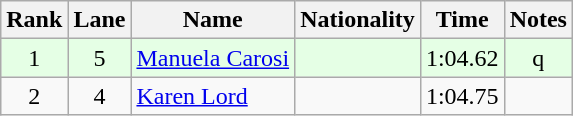<table class="wikitable sortable" style="text-align:center">
<tr>
<th>Rank</th>
<th>Lane</th>
<th>Name</th>
<th>Nationality</th>
<th>Time</th>
<th>Notes</th>
</tr>
<tr bgcolor=e5ffe5>
<td>1</td>
<td>5</td>
<td align=left><a href='#'>Manuela Carosi</a></td>
<td align=left></td>
<td>1:04.62</td>
<td>q</td>
</tr>
<tr>
<td>2</td>
<td>4</td>
<td align=left><a href='#'>Karen Lord</a></td>
<td align=left></td>
<td>1:04.75</td>
<td></td>
</tr>
</table>
